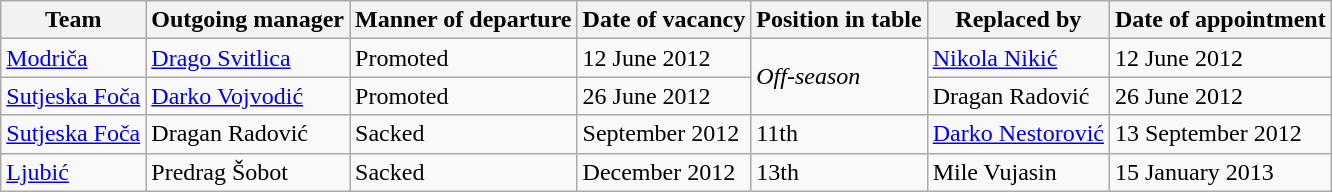<table class="wikitable">
<tr>
<th>Team</th>
<th>Outgoing manager</th>
<th>Manner of departure</th>
<th>Date of vacancy</th>
<th>Position in table</th>
<th>Replaced by</th>
<th>Date of appointment<br></th>
</tr>
<tr>
<td><a href='#'>Modriča</a></td>
<td> <a href='#'>Drago Svitlica</a></td>
<td>Promoted</td>
<td>12 June 2012</td>
<td rowspan="2"><em>Off-season</em></td>
<td> <a href='#'>Nikola Nikić</a></td>
<td>12 June 2012</td>
</tr>
<tr>
<td><a href='#'>Sutjeska Foča</a></td>
<td> <a href='#'>Darko Vojvodić</a></td>
<td>Promoted</td>
<td>26 June 2012</td>
<td> Dragan Radović</td>
<td>26 June 2012</td>
</tr>
<tr>
<td><a href='#'>Sutjeska Foča</a></td>
<td> Dragan Radović</td>
<td>Sacked</td>
<td>September 2012</td>
<td>11th</td>
<td> <a href='#'>Darko Nestorović</a></td>
<td>13 September 2012</td>
</tr>
<tr>
<td><a href='#'>Ljubić</a></td>
<td> Predrag Šobot</td>
<td>Sacked</td>
<td>December 2012</td>
<td>13th</td>
<td> Mile Vujasin</td>
<td>15 January 2013</td>
</tr>
</table>
